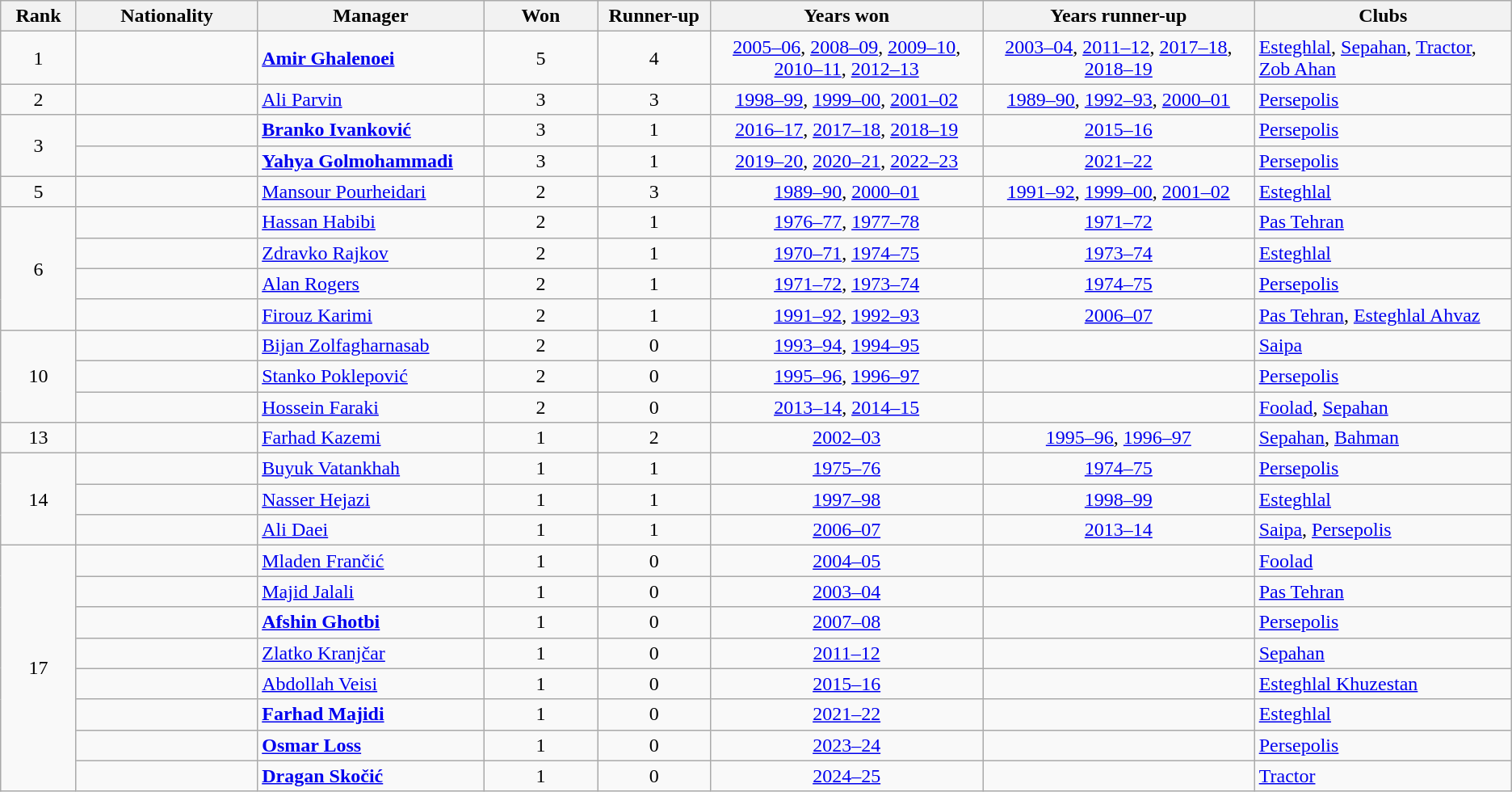<table class="wikitable" style=text-align:center>
<tr>
<th width=5%>Rank</th>
<th width=12%>Nationality</th>
<th width=15%>Manager</th>
<th width=7.5%>Won</th>
<th width=7.5%>Runner-up</th>
<th width=18%>Years won</th>
<th width=18%>Years runner-up</th>
<th width=45%>Clubs</th>
</tr>
<tr>
<td>1</td>
<td align=left></td>
<td align=left><strong><a href='#'>Amir Ghalenoei</a></strong></td>
<td>5</td>
<td>4</td>
<td><a href='#'>2005–06</a>, <a href='#'>2008–09</a>, <a href='#'>2009–10</a>, <a href='#'>2010–11</a>, <a href='#'>2012–13</a></td>
<td><a href='#'>2003–04</a>, <a href='#'>2011–12</a>, <a href='#'>2017–18</a>, <a href='#'>2018–19</a></td>
<td align=left><a href='#'>Esteghlal</a>, <a href='#'>Sepahan</a>, <a href='#'>Tractor</a>, <a href='#'>Zob Ahan</a></td>
</tr>
<tr>
<td>2</td>
<td align=left></td>
<td align=left><a href='#'>Ali Parvin</a></td>
<td>3</td>
<td>3</td>
<td><a href='#'>1998–99</a>, <a href='#'>1999–00</a>, <a href='#'>2001–02</a></td>
<td><a href='#'>1989–90</a>, <a href='#'>1992–93</a>, <a href='#'>2000–01</a></td>
<td align=left><a href='#'>Persepolis</a></td>
</tr>
<tr>
<td rowspan="2">3</td>
<td align="left"></td>
<td align="left"><strong><a href='#'>Branko Ivanković</a></strong></td>
<td>3</td>
<td>1</td>
<td><a href='#'>2016–17</a>, <a href='#'>2017–18</a>, <a href='#'>2018–19</a></td>
<td><a href='#'>2015–16</a></td>
<td align="left"><a href='#'>Persepolis</a></td>
</tr>
<tr>
<td align=left></td>
<td align=left><strong><a href='#'>Yahya Golmohammadi</a></strong></td>
<td>3</td>
<td>1</td>
<td><a href='#'>2019–20</a>, <a href='#'>2020–21</a>, <a href='#'>2022–23</a></td>
<td><a href='#'>2021–22</a></td>
<td align=left><a href='#'>Persepolis</a></td>
</tr>
<tr>
<td>5</td>
<td align=left></td>
<td align=left><a href='#'>Mansour Pourheidari</a></td>
<td>2</td>
<td>3</td>
<td><a href='#'>1989–90</a>, <a href='#'>2000–01</a></td>
<td><a href='#'>1991–92</a>, <a href='#'>1999–00</a>, <a href='#'>2001–02</a></td>
<td align=left><a href='#'>Esteghlal</a></td>
</tr>
<tr>
<td rowspan="4">6</td>
<td align="left"></td>
<td align="left"><a href='#'>Hassan Habibi</a></td>
<td>2</td>
<td>1</td>
<td><a href='#'>1976–77</a>, <a href='#'>1977–78</a></td>
<td><a href='#'>1971–72</a></td>
<td align="left"><a href='#'>Pas Tehran</a></td>
</tr>
<tr>
<td align=left></td>
<td align=left><a href='#'>Zdravko Rajkov</a></td>
<td>2</td>
<td>1</td>
<td><a href='#'>1970–71</a>, <a href='#'>1974–75</a></td>
<td><a href='#'>1973–74</a></td>
<td align=left><a href='#'>Esteghlal</a></td>
</tr>
<tr>
<td align=left></td>
<td align=left><a href='#'>Alan Rogers</a></td>
<td>2</td>
<td>1</td>
<td><a href='#'>1971–72</a>, <a href='#'>1973–74</a></td>
<td><a href='#'>1974–75</a></td>
<td align=left><a href='#'>Persepolis</a></td>
</tr>
<tr>
<td align=left></td>
<td align=left><a href='#'>Firouz Karimi</a></td>
<td>2</td>
<td>1</td>
<td><a href='#'>1991–92</a>, <a href='#'>1992–93</a></td>
<td><a href='#'>2006–07</a></td>
<td align=left><a href='#'>Pas Tehran</a>, <a href='#'>Esteghlal Ahvaz</a></td>
</tr>
<tr>
<td rowspan=3>10</td>
<td align=left></td>
<td align=left><a href='#'>Bijan Zolfagharnasab</a></td>
<td>2</td>
<td>0</td>
<td><a href='#'>1993–94</a>, <a href='#'>1994–95</a></td>
<td></td>
<td align=left><a href='#'>Saipa</a></td>
</tr>
<tr>
<td align=left></td>
<td align=left><a href='#'>Stanko Poklepović</a></td>
<td>2</td>
<td>0</td>
<td><a href='#'>1995–96</a>, <a href='#'>1996–97</a></td>
<td></td>
<td align=left><a href='#'>Persepolis</a></td>
</tr>
<tr>
<td align=left></td>
<td align=left><a href='#'>Hossein Faraki</a></td>
<td>2</td>
<td>0</td>
<td><a href='#'>2013–14</a>, <a href='#'>2014–15</a></td>
<td></td>
<td align=left><a href='#'>Foolad</a>, <a href='#'>Sepahan</a></td>
</tr>
<tr>
<td>13</td>
<td align=left></td>
<td align=left><a href='#'>Farhad Kazemi</a></td>
<td>1</td>
<td>2</td>
<td><a href='#'>2002–03</a></td>
<td><a href='#'>1995–96</a>, <a href='#'>1996–97</a></td>
<td align=left><a href='#'>Sepahan</a>, <a href='#'>Bahman</a></td>
</tr>
<tr>
<td rowspan="3">14</td>
<td align=left></td>
<td align=left><a href='#'>Buyuk Vatankhah</a></td>
<td>1</td>
<td>1</td>
<td><a href='#'>1975–76</a></td>
<td><a href='#'>1974–75</a></td>
<td align=left><a href='#'>Persepolis</a></td>
</tr>
<tr>
<td align=left></td>
<td align=left><a href='#'>Nasser Hejazi</a></td>
<td>1</td>
<td>1</td>
<td><a href='#'>1997–98</a></td>
<td><a href='#'>1998–99</a></td>
<td align=left><a href='#'>Esteghlal</a></td>
</tr>
<tr>
<td align=left></td>
<td align=left><a href='#'>Ali Daei</a></td>
<td>1</td>
<td>1</td>
<td><a href='#'>2006–07</a></td>
<td><a href='#'>2013–14</a></td>
<td align=left><a href='#'>Saipa</a>, <a href='#'>Persepolis</a></td>
</tr>
<tr>
<td rowspan=8>17</td>
<td align=left></td>
<td align=left><a href='#'>Mladen Frančić</a></td>
<td>1</td>
<td>0</td>
<td><a href='#'>2004–05</a></td>
<td></td>
<td align=left><a href='#'>Foolad</a></td>
</tr>
<tr>
<td align=left></td>
<td align=left><a href='#'>Majid Jalali</a></td>
<td>1</td>
<td>0</td>
<td><a href='#'>2003–04</a></td>
<td></td>
<td align=left><a href='#'>Pas Tehran</a></td>
</tr>
<tr>
<td align=left><br></td>
<td align=left><strong><a href='#'>Afshin Ghotbi</a></strong></td>
<td>1</td>
<td>0</td>
<td><a href='#'>2007–08</a></td>
<td></td>
<td align=left><a href='#'>Persepolis</a></td>
</tr>
<tr>
<td align=left></td>
<td align=left><a href='#'>Zlatko Kranjčar</a></td>
<td>1</td>
<td>0</td>
<td><a href='#'>2011–12</a></td>
<td></td>
<td align=left><a href='#'>Sepahan</a></td>
</tr>
<tr>
<td align=left></td>
<td align=left><a href='#'>Abdollah Veisi</a></td>
<td>1</td>
<td>0</td>
<td><a href='#'>2015–16</a></td>
<td></td>
<td align=left><a href='#'>Esteghlal Khuzestan</a></td>
</tr>
<tr>
<td align=left></td>
<td align=left><strong><a href='#'>Farhad Majidi</a></strong></td>
<td>1</td>
<td>0</td>
<td><a href='#'>2021–22</a></td>
<td></td>
<td align=left><a href='#'>Esteghlal</a></td>
</tr>
<tr>
<td align=left></td>
<td align=left><strong><a href='#'>Osmar Loss</a></strong></td>
<td>1</td>
<td>0</td>
<td><a href='#'>2023–24</a></td>
<td></td>
<td align=left><a href='#'>Persepolis</a></td>
</tr>
<tr>
<td align=left></td>
<td align=left><strong><a href='#'>Dragan Skočić</a></strong></td>
<td>1</td>
<td>0</td>
<td><a href='#'>2024–25</a></td>
<td></td>
<td align=left><a href='#'>Tractor</a></td>
</tr>
</table>
